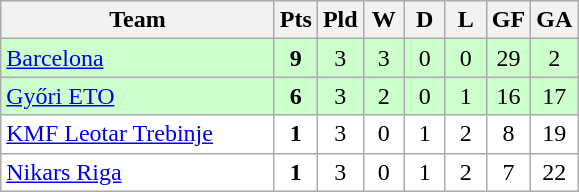<table class="wikitable" style="text-align: center;">
<tr>
<th width="175">Team</th>
<th width="20">Pts</th>
<th width="20">Pld</th>
<th width="20">W</th>
<th width="20">D</th>
<th width="20">L</th>
<th width="20">GF</th>
<th width="20">GA</th>
</tr>
<tr bgcolor=ccffcc>
<td align="left"> <a href='#'>Barcelona</a></td>
<td><strong>9</strong></td>
<td>3</td>
<td>3</td>
<td>0</td>
<td>0</td>
<td>29</td>
<td>2</td>
</tr>
<tr bgcolor=ccffcc>
<td align="left"> <a href='#'>Győri ETO</a></td>
<td><strong>6</strong></td>
<td>3</td>
<td>2</td>
<td>0</td>
<td>1</td>
<td>16</td>
<td>17</td>
</tr>
<tr bgcolor=ffffff>
<td align="left"> <a href='#'>KMF Leotar Trebinje</a></td>
<td><strong>1</strong></td>
<td>3</td>
<td>0</td>
<td>1</td>
<td>2</td>
<td>8</td>
<td>19</td>
</tr>
<tr bgcolor=ffffff>
<td align="left"> <a href='#'>Nikars Riga</a></td>
<td><strong>1</strong></td>
<td>3</td>
<td>0</td>
<td>1</td>
<td>2</td>
<td>7</td>
<td>22</td>
</tr>
</table>
